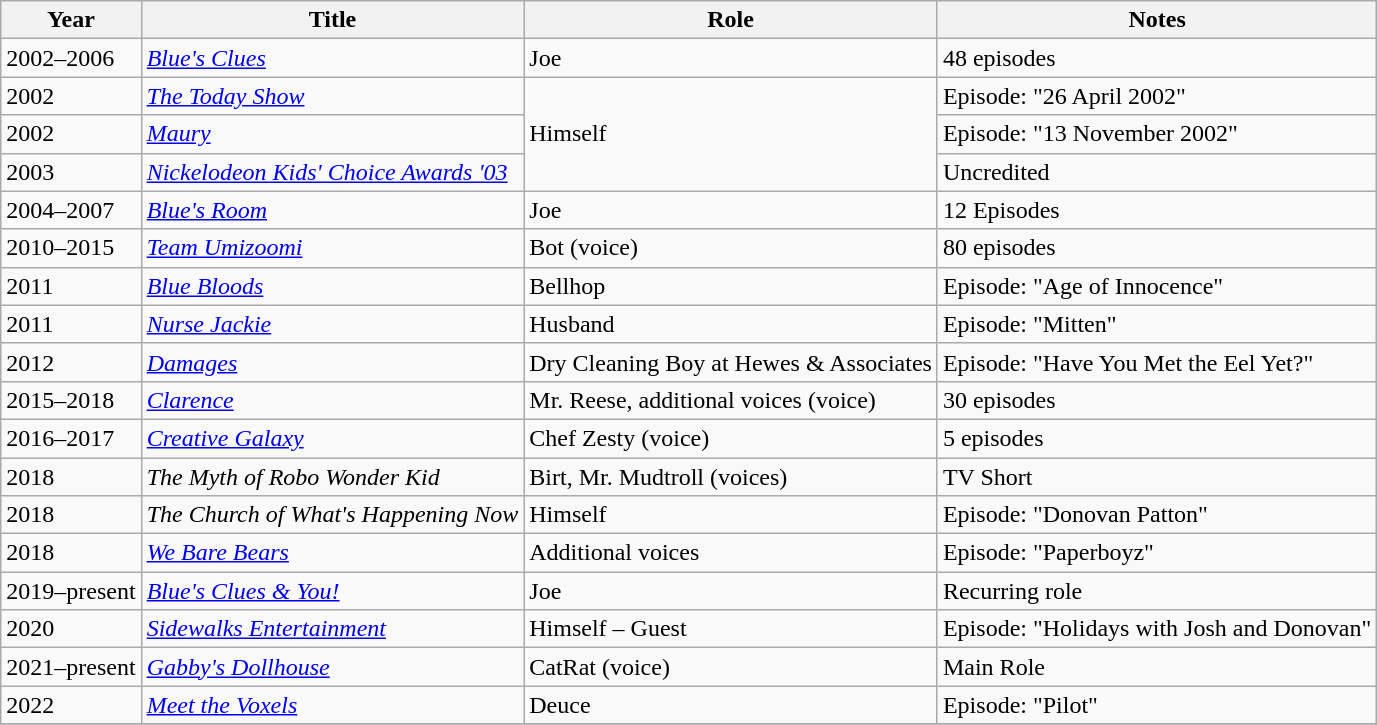<table class="wikitable sortable">
<tr>
<th>Year</th>
<th>Title</th>
<th>Role</th>
<th>Notes</th>
</tr>
<tr>
<td>2002–2006</td>
<td><em><a href='#'>Blue's Clues</a></em></td>
<td>Joe</td>
<td>48 episodes</td>
</tr>
<tr>
<td>2002</td>
<td><em><a href='#'>The Today Show</a></em></td>
<td rowspan=3>Himself</td>
<td>Episode: "26 April 2002"</td>
</tr>
<tr>
<td>2002</td>
<td><em><a href='#'>Maury</a></em></td>
<td>Episode: "13 November 2002"</td>
</tr>
<tr>
<td>2003</td>
<td><em><a href='#'>Nickelodeon Kids' Choice Awards '03</a></em></td>
<td>Uncredited</td>
</tr>
<tr>
<td>2004–2007</td>
<td><em><a href='#'>Blue's Room</a></em></td>
<td>Joe</td>
<td>12 Episodes</td>
</tr>
<tr>
<td>2010–2015</td>
<td><em><a href='#'>Team Umizoomi</a></em></td>
<td>Bot (voice)</td>
<td>80 episodes</td>
</tr>
<tr>
<td>2011</td>
<td><em><a href='#'>Blue Bloods</a></em></td>
<td>Bellhop</td>
<td>Episode: "Age of Innocence"</td>
</tr>
<tr>
<td>2011</td>
<td><em><a href='#'>Nurse Jackie</a></em></td>
<td>Husband</td>
<td>Episode: "Mitten"</td>
</tr>
<tr>
<td>2012</td>
<td><em><a href='#'>Damages</a></em></td>
<td>Dry Cleaning Boy at Hewes & Associates</td>
<td>Episode: "Have You Met the Eel Yet?"</td>
</tr>
<tr>
<td>2015–2018</td>
<td><em><a href='#'>Clarence</a></em></td>
<td>Mr. Reese, additional voices (voice)</td>
<td>30 episodes</td>
</tr>
<tr>
<td>2016–2017</td>
<td><em><a href='#'>Creative Galaxy</a></em></td>
<td>Chef Zesty (voice)</td>
<td>5 episodes</td>
</tr>
<tr>
<td>2018</td>
<td><em>The Myth of Robo Wonder Kid</em></td>
<td>Birt, Mr. Mudtroll (voices)</td>
<td>TV Short</td>
</tr>
<tr>
<td>2018</td>
<td><em>The Church of What's Happening Now</em></td>
<td>Himself</td>
<td>Episode: "Donovan Patton"</td>
</tr>
<tr>
<td>2018</td>
<td><em><a href='#'>We Bare Bears</a></em></td>
<td>Additional voices</td>
<td>Episode: "Paperboyz"</td>
</tr>
<tr>
<td>2019–present</td>
<td><em><a href='#'>Blue's Clues & You!</a></em></td>
<td>Joe</td>
<td>Recurring role</td>
</tr>
<tr>
<td>2020</td>
<td><em><a href='#'>Sidewalks Entertainment</a></em></td>
<td>Himself – Guest</td>
<td>Episode: "Holidays with Josh and Donovan"</td>
</tr>
<tr>
<td>2021–present</td>
<td><em><a href='#'>Gabby's Dollhouse</a></em></td>
<td>CatRat (voice)</td>
<td>Main Role</td>
</tr>
<tr>
<td>2022</td>
<td><em><a href='#'>Meet the Voxels</a></em></td>
<td>Deuce</td>
<td>Episode: "Pilot"</td>
</tr>
<tr>
</tr>
</table>
